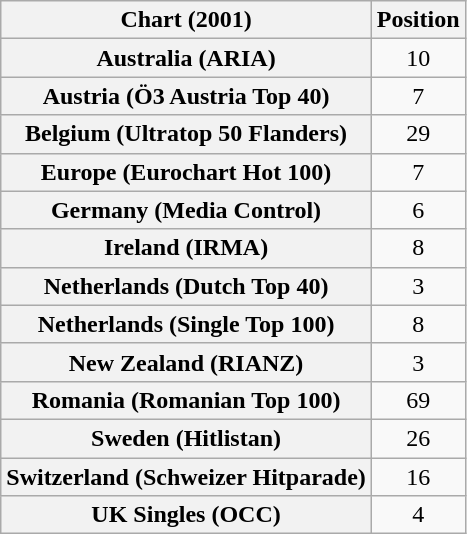<table class="wikitable sortable plainrowheaders" style="text-align:center">
<tr>
<th>Chart (2001)</th>
<th>Position</th>
</tr>
<tr>
<th scope="row">Australia (ARIA)</th>
<td>10</td>
</tr>
<tr>
<th scope="row">Austria (Ö3 Austria Top 40)</th>
<td>7</td>
</tr>
<tr>
<th scope="row">Belgium (Ultratop 50 Flanders)</th>
<td>29</td>
</tr>
<tr>
<th scope="row">Europe (Eurochart Hot 100)</th>
<td>7</td>
</tr>
<tr>
<th scope="row">Germany (Media Control)</th>
<td>6</td>
</tr>
<tr>
<th scope="row">Ireland (IRMA)</th>
<td>8</td>
</tr>
<tr>
<th scope="row">Netherlands (Dutch Top 40)</th>
<td>3</td>
</tr>
<tr>
<th scope="row">Netherlands (Single Top 100)</th>
<td>8</td>
</tr>
<tr>
<th scope="row">New Zealand (RIANZ)</th>
<td>3</td>
</tr>
<tr>
<th scope="row">Romania (Romanian Top 100)</th>
<td>69</td>
</tr>
<tr>
<th scope="row">Sweden (Hitlistan)</th>
<td>26</td>
</tr>
<tr>
<th scope="row">Switzerland (Schweizer Hitparade)</th>
<td>16</td>
</tr>
<tr>
<th scope="row">UK Singles (OCC)</th>
<td>4</td>
</tr>
</table>
